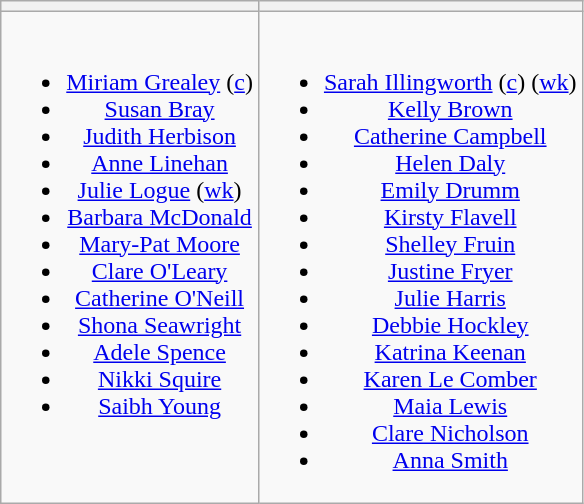<table class="wikitable" style="text-align:center">
<tr>
<th></th>
<th></th>
</tr>
<tr style="vertical-align:top">
<td><br><ul><li><a href='#'>Miriam Grealey</a> (<a href='#'>c</a>)</li><li><a href='#'>Susan Bray</a></li><li><a href='#'>Judith Herbison</a></li><li><a href='#'>Anne Linehan</a></li><li><a href='#'>Julie Logue</a> (<a href='#'>wk</a>)</li><li><a href='#'>Barbara McDonald</a></li><li><a href='#'>Mary-Pat Moore</a></li><li><a href='#'>Clare O'Leary</a></li><li><a href='#'>Catherine O'Neill</a></li><li><a href='#'>Shona Seawright</a></li><li><a href='#'>Adele Spence</a></li><li><a href='#'>Nikki Squire</a></li><li><a href='#'>Saibh Young</a></li></ul></td>
<td><br><ul><li><a href='#'>Sarah Illingworth</a> (<a href='#'>c</a>) (<a href='#'>wk</a>)</li><li><a href='#'>Kelly Brown</a></li><li><a href='#'>Catherine Campbell</a></li><li><a href='#'>Helen Daly</a></li><li><a href='#'>Emily Drumm</a></li><li><a href='#'>Kirsty Flavell</a></li><li><a href='#'>Shelley Fruin</a></li><li><a href='#'>Justine Fryer</a></li><li><a href='#'>Julie Harris</a></li><li><a href='#'>Debbie Hockley</a></li><li><a href='#'>Katrina Keenan</a></li><li><a href='#'>Karen Le Comber</a></li><li><a href='#'>Maia Lewis</a></li><li><a href='#'>Clare Nicholson</a></li><li><a href='#'>Anna Smith</a></li></ul></td>
</tr>
</table>
